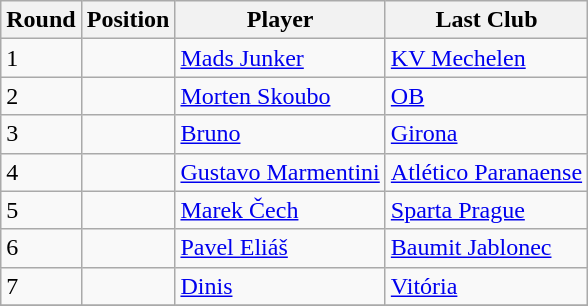<table class="wikitable">
<tr>
<th>Round</th>
<th>Position</th>
<th>Player</th>
<th>Last Club</th>
</tr>
<tr>
<td>1</td>
<td></td>
<td> <a href='#'>Mads Junker</a></td>
<td> <a href='#'>KV Mechelen</a></td>
</tr>
<tr>
<td>2</td>
<td></td>
<td> <a href='#'>Morten Skoubo</a></td>
<td> <a href='#'>OB</a></td>
</tr>
<tr>
<td>3</td>
<td></td>
<td> <a href='#'>Bruno</a></td>
<td> <a href='#'>Girona</a></td>
</tr>
<tr>
<td>4</td>
<td></td>
<td> <a href='#'>Gustavo Marmentini</a></td>
<td> <a href='#'>Atlético Paranaense</a></td>
</tr>
<tr>
<td>5</td>
<td></td>
<td> <a href='#'>Marek Čech</a></td>
<td> <a href='#'>Sparta Prague</a></td>
</tr>
<tr>
<td>6</td>
<td></td>
<td> <a href='#'>Pavel Eliáš</a></td>
<td> <a href='#'>Baumit Jablonec</a></td>
</tr>
<tr>
<td>7</td>
<td></td>
<td> <a href='#'>Dinis</a></td>
<td> <a href='#'>Vitória</a></td>
</tr>
<tr>
</tr>
</table>
